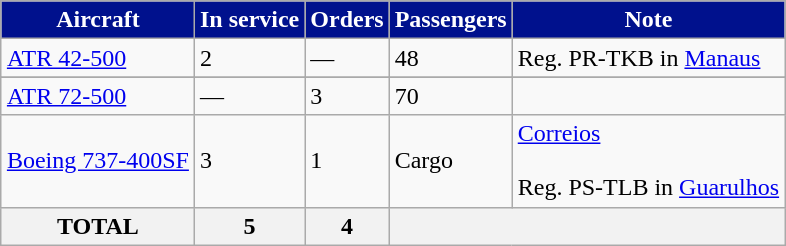<table class="wikitable" style="margin: 1em auto;">
<tr>
<th style="background:#00118d; color:white;">Aircraft</th>
<th style="background:#00118d; color:white;">In service</th>
<th style="background:#00118d; color:white;">Orders</th>
<th style="background:#00118d; color:white;">Passengers</th>
<th style="background:#00118d; color:white;">Note</th>
</tr>
<tr>
<td rowspan="1"><div><a href='#'>ATR 42-500</a></div></td>
<td rowspan="1"><div>2</div></td>
<td rowspan="1"><div>—</div></td>
<td rowspan="1"><div>48</div></td>
<td><div>Reg. PR-TKB  in <a href='#'>Manaus</a></div></td>
</tr>
<tr>
</tr>
<tr>
<td rowspan="1"><div><a href='#'>ATR 72-500</a></div></td>
<td rowspan="1"><div>—</div></td>
<td rowspan="1"><div>3</div></td>
<td rowspan="1"><div>70</div></td>
<td><div></div></td>
</tr>
<tr>
<td rowspan="1"><div><a href='#'>Boeing 737-400SF</a></div></td>
<td rowspan="1"><div>3</div></td>
<td rowspan="1"><div>1</div></td>
<td rowspan="1"><div><abbr>Cargo</abbr></div></td>
<td><div> <a href='#'>Correios</a><br><br>Reg. PS-TLB  in <a href='#'>Guarulhos</a></div></td>
</tr>
<tr>
<th>TOTAL</th>
<th>5</th>
<th>4</th>
<th colspan="3"></th>
</tr>
</table>
